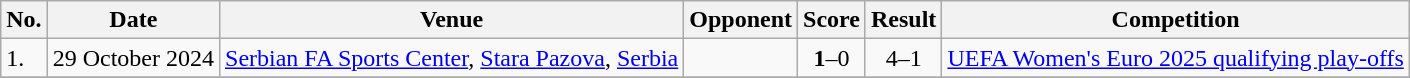<table class="wikitable">
<tr>
<th>No.</th>
<th>Date</th>
<th>Venue</th>
<th>Opponent</th>
<th>Score</th>
<th>Result</th>
<th>Competition</th>
</tr>
<tr>
<td>1.</td>
<td>29 October 2024</td>
<td><a href='#'>Serbian FA Sports Center</a>, <a href='#'>Stara Pazova</a>, <a href='#'>Serbia</a></td>
<td></td>
<td align=center><strong>1</strong>–0</td>
<td align=center>4–1</td>
<td><a href='#'>UEFA Women's Euro 2025 qualifying play-offs</a></td>
</tr>
<tr>
</tr>
</table>
